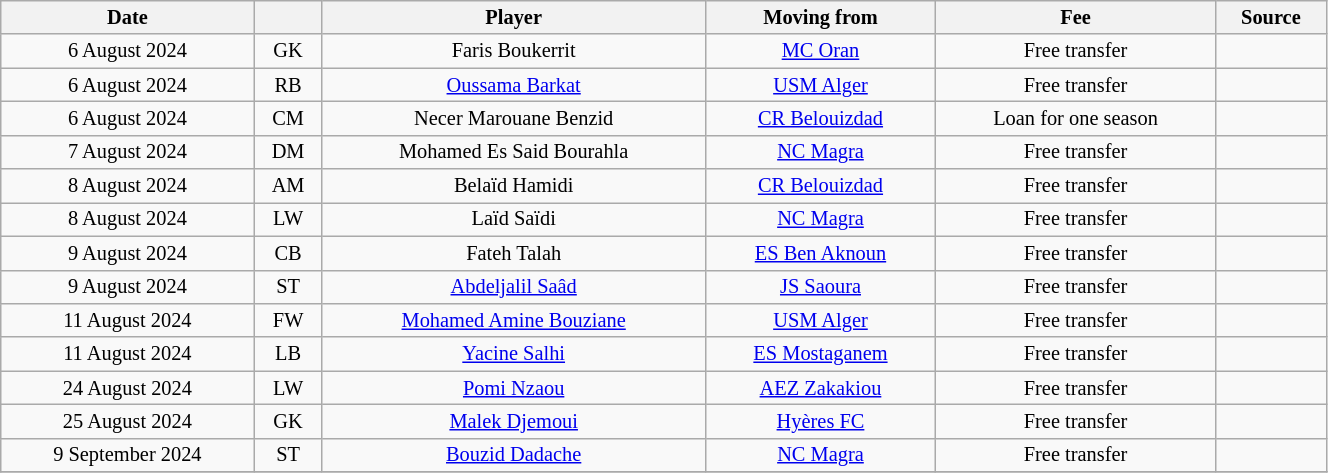<table class="wikitable sortable" style="width:70%; text-align:center; font-size:85%; text-align:centre;">
<tr>
<th>Date</th>
<th></th>
<th>Player</th>
<th>Moving from</th>
<th>Fee</th>
<th>Source</th>
</tr>
<tr>
<td>6 August 2024</td>
<td>GK</td>
<td> Faris Boukerrit</td>
<td><a href='#'>MC Oran</a></td>
<td>Free transfer</td>
<td></td>
</tr>
<tr>
<td>6 August 2024</td>
<td>RB</td>
<td> <a href='#'>Oussama Barkat</a></td>
<td><a href='#'>USM Alger</a></td>
<td>Free transfer</td>
<td></td>
</tr>
<tr>
<td>6 August 2024</td>
<td>CM</td>
<td> Necer Marouane Benzid</td>
<td><a href='#'>CR Belouizdad</a></td>
<td>Loan for one season</td>
<td></td>
</tr>
<tr>
<td>7 August 2024</td>
<td>DM</td>
<td> Mohamed Es Said Bourahla</td>
<td><a href='#'>NC Magra</a></td>
<td>Free transfer</td>
<td></td>
</tr>
<tr>
<td>8 August 2024</td>
<td>AM</td>
<td> Belaïd Hamidi</td>
<td><a href='#'>CR Belouizdad</a></td>
<td>Free transfer</td>
<td></td>
</tr>
<tr>
<td>8 August 2024</td>
<td>LW</td>
<td> Laïd Saïdi</td>
<td><a href='#'>NC Magra</a></td>
<td>Free transfer</td>
<td></td>
</tr>
<tr>
<td>9 August 2024</td>
<td>CB</td>
<td> Fateh Talah</td>
<td><a href='#'>ES Ben Aknoun</a></td>
<td>Free transfer</td>
<td></td>
</tr>
<tr>
<td>9 August 2024</td>
<td>ST</td>
<td> <a href='#'>Abdeljalil Saâd</a></td>
<td><a href='#'>JS Saoura</a></td>
<td>Free transfer</td>
<td></td>
</tr>
<tr>
<td>11 August 2024</td>
<td>FW</td>
<td> <a href='#'>Mohamed Amine Bouziane</a></td>
<td><a href='#'>USM Alger</a></td>
<td>Free transfer</td>
<td></td>
</tr>
<tr>
<td>11 August 2024</td>
<td>LB</td>
<td> <a href='#'>Yacine Salhi</a></td>
<td><a href='#'>ES Mostaganem</a></td>
<td>Free transfer</td>
<td></td>
</tr>
<tr>
<td>24 August 2024</td>
<td>LW</td>
<td> <a href='#'>Pomi Nzaou</a></td>
<td> <a href='#'>AEZ Zakakiou</a></td>
<td>Free transfer</td>
<td></td>
</tr>
<tr>
<td>25 August 2024</td>
<td>GK</td>
<td> <a href='#'>Malek Djemoui</a></td>
<td> <a href='#'>Hyères FC</a></td>
<td>Free transfer</td>
<td></td>
</tr>
<tr>
<td>9 September 2024</td>
<td>ST</td>
<td> <a href='#'>Bouzid Dadache</a></td>
<td><a href='#'>NC Magra</a></td>
<td>Free transfer</td>
<td></td>
</tr>
<tr>
</tr>
</table>
